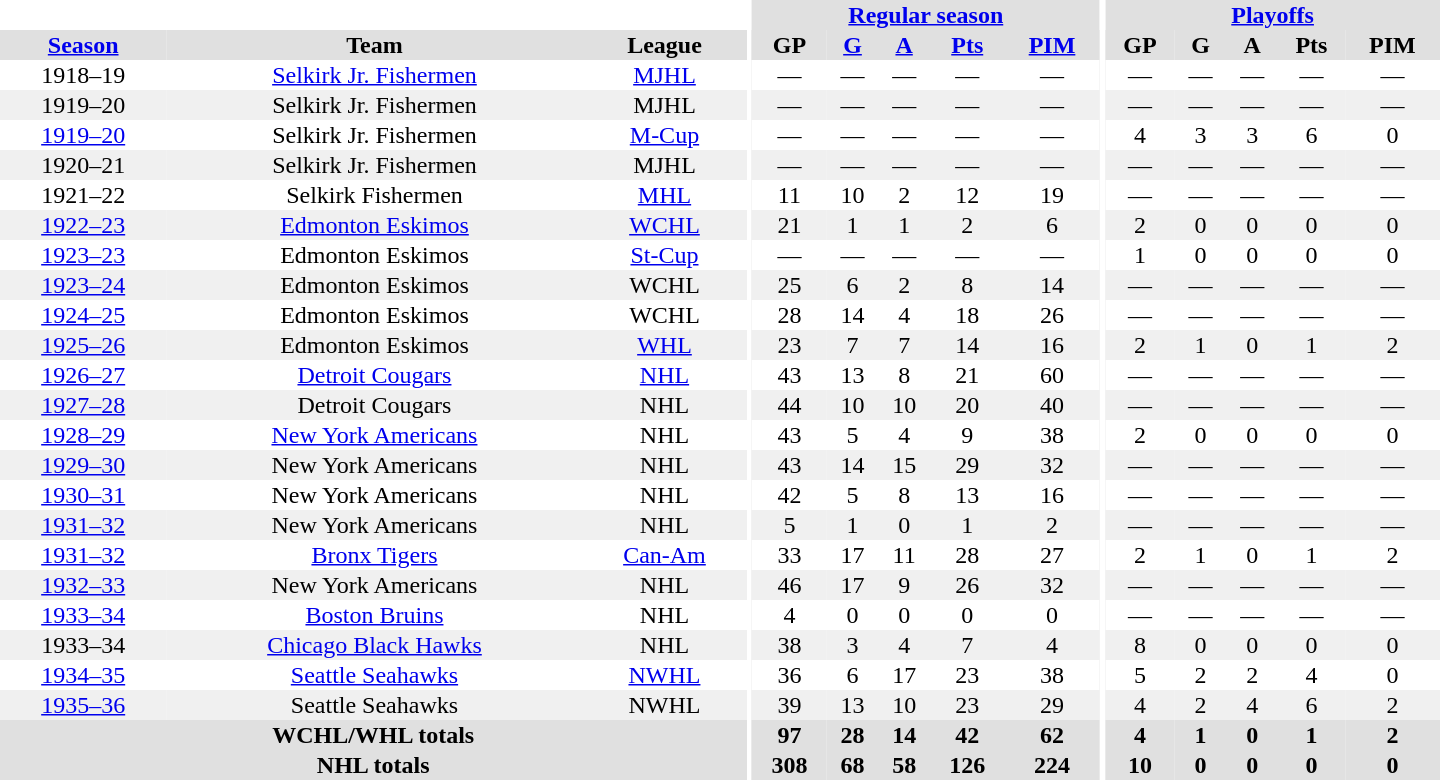<table border="0" cellpadding="1" cellspacing="0" style="text-align:center; width:60em">
<tr bgcolor="#e0e0e0">
<th colspan="3" bgcolor="#ffffff"></th>
<th rowspan="100" bgcolor="#ffffff"></th>
<th colspan="5"><a href='#'>Regular season</a></th>
<th rowspan="100" bgcolor="#ffffff"></th>
<th colspan="5"><a href='#'>Playoffs</a></th>
</tr>
<tr bgcolor="#e0e0e0">
<th><a href='#'>Season</a></th>
<th>Team</th>
<th>League</th>
<th>GP</th>
<th><a href='#'>G</a></th>
<th><a href='#'>A</a></th>
<th><a href='#'>Pts</a></th>
<th><a href='#'>PIM</a></th>
<th>GP</th>
<th>G</th>
<th>A</th>
<th>Pts</th>
<th>PIM</th>
</tr>
<tr>
<td>1918–19</td>
<td><a href='#'>Selkirk Jr. Fishermen</a></td>
<td><a href='#'>MJHL</a></td>
<td>—</td>
<td>—</td>
<td>—</td>
<td>—</td>
<td>—</td>
<td>—</td>
<td>—</td>
<td>—</td>
<td>—</td>
<td>—</td>
</tr>
<tr bgcolor="#f0f0f0">
<td>1919–20</td>
<td>Selkirk Jr. Fishermen</td>
<td>MJHL</td>
<td>—</td>
<td>—</td>
<td>—</td>
<td>—</td>
<td>—</td>
<td>—</td>
<td>—</td>
<td>—</td>
<td>—</td>
<td>—</td>
</tr>
<tr>
<td><a href='#'>1919–20</a></td>
<td>Selkirk Jr. Fishermen</td>
<td><a href='#'>M-Cup</a></td>
<td>—</td>
<td>—</td>
<td>—</td>
<td>—</td>
<td>—</td>
<td>4</td>
<td>3</td>
<td>3</td>
<td>6</td>
<td>0</td>
</tr>
<tr bgcolor="#f0f0f0">
<td>1920–21</td>
<td>Selkirk Jr. Fishermen</td>
<td>MJHL</td>
<td>—</td>
<td>—</td>
<td>—</td>
<td>—</td>
<td>—</td>
<td>—</td>
<td>—</td>
<td>—</td>
<td>—</td>
<td>—</td>
</tr>
<tr>
<td>1921–22</td>
<td>Selkirk Fishermen</td>
<td><a href='#'>MHL</a></td>
<td>11</td>
<td>10</td>
<td>2</td>
<td>12</td>
<td>19</td>
<td>—</td>
<td>—</td>
<td>—</td>
<td>—</td>
<td>—</td>
</tr>
<tr bgcolor="#f0f0f0">
<td><a href='#'>1922–23</a></td>
<td><a href='#'>Edmonton Eskimos</a></td>
<td><a href='#'>WCHL</a></td>
<td>21</td>
<td>1</td>
<td>1</td>
<td>2</td>
<td>6</td>
<td>2</td>
<td>0</td>
<td>0</td>
<td>0</td>
<td>0</td>
</tr>
<tr>
<td><a href='#'>1923–23</a></td>
<td>Edmonton Eskimos</td>
<td><a href='#'>St-Cup</a></td>
<td>—</td>
<td>—</td>
<td>—</td>
<td>—</td>
<td>—</td>
<td>1</td>
<td>0</td>
<td>0</td>
<td>0</td>
<td>0</td>
</tr>
<tr bgcolor="#f0f0f0">
<td><a href='#'>1923–24</a></td>
<td>Edmonton Eskimos</td>
<td>WCHL</td>
<td>25</td>
<td>6</td>
<td>2</td>
<td>8</td>
<td>14</td>
<td>—</td>
<td>—</td>
<td>—</td>
<td>—</td>
<td>—</td>
</tr>
<tr>
<td><a href='#'>1924–25</a></td>
<td>Edmonton Eskimos</td>
<td>WCHL</td>
<td>28</td>
<td>14</td>
<td>4</td>
<td>18</td>
<td>26</td>
<td>—</td>
<td>—</td>
<td>—</td>
<td>—</td>
<td>—</td>
</tr>
<tr bgcolor="#f0f0f0">
<td><a href='#'>1925–26</a></td>
<td>Edmonton Eskimos</td>
<td><a href='#'>WHL</a></td>
<td>23</td>
<td>7</td>
<td>7</td>
<td>14</td>
<td>16</td>
<td>2</td>
<td>1</td>
<td>0</td>
<td>1</td>
<td>2</td>
</tr>
<tr>
<td><a href='#'>1926–27</a></td>
<td><a href='#'>Detroit Cougars</a></td>
<td><a href='#'>NHL</a></td>
<td>43</td>
<td>13</td>
<td>8</td>
<td>21</td>
<td>60</td>
<td>—</td>
<td>—</td>
<td>—</td>
<td>—</td>
<td>—</td>
</tr>
<tr bgcolor="#f0f0f0">
<td><a href='#'>1927–28</a></td>
<td>Detroit Cougars</td>
<td>NHL</td>
<td>44</td>
<td>10</td>
<td>10</td>
<td>20</td>
<td>40</td>
<td>—</td>
<td>—</td>
<td>—</td>
<td>—</td>
<td>—</td>
</tr>
<tr>
<td><a href='#'>1928–29</a></td>
<td><a href='#'>New York Americans</a></td>
<td>NHL</td>
<td>43</td>
<td>5</td>
<td>4</td>
<td>9</td>
<td>38</td>
<td>2</td>
<td>0</td>
<td>0</td>
<td>0</td>
<td>0</td>
</tr>
<tr bgcolor="#f0f0f0">
<td><a href='#'>1929–30</a></td>
<td>New York Americans</td>
<td>NHL</td>
<td>43</td>
<td>14</td>
<td>15</td>
<td>29</td>
<td>32</td>
<td>—</td>
<td>—</td>
<td>—</td>
<td>—</td>
<td>—</td>
</tr>
<tr>
<td><a href='#'>1930–31</a></td>
<td>New York Americans</td>
<td>NHL</td>
<td>42</td>
<td>5</td>
<td>8</td>
<td>13</td>
<td>16</td>
<td>—</td>
<td>—</td>
<td>—</td>
<td>—</td>
<td>—</td>
</tr>
<tr bgcolor="#f0f0f0">
<td><a href='#'>1931–32</a></td>
<td>New York Americans</td>
<td>NHL</td>
<td>5</td>
<td>1</td>
<td>0</td>
<td>1</td>
<td>2</td>
<td>—</td>
<td>—</td>
<td>—</td>
<td>—</td>
<td>—</td>
</tr>
<tr>
<td><a href='#'>1931–32</a></td>
<td><a href='#'>Bronx Tigers</a></td>
<td><a href='#'>Can-Am</a></td>
<td>33</td>
<td>17</td>
<td>11</td>
<td>28</td>
<td>27</td>
<td>2</td>
<td>1</td>
<td>0</td>
<td>1</td>
<td>2</td>
</tr>
<tr bgcolor="#f0f0f0">
<td><a href='#'>1932–33</a></td>
<td>New York Americans</td>
<td>NHL</td>
<td>46</td>
<td>17</td>
<td>9</td>
<td>26</td>
<td>32</td>
<td>—</td>
<td>—</td>
<td>—</td>
<td>—</td>
<td>—</td>
</tr>
<tr>
<td><a href='#'>1933–34</a></td>
<td><a href='#'>Boston Bruins</a></td>
<td>NHL</td>
<td>4</td>
<td>0</td>
<td>0</td>
<td>0</td>
<td>0</td>
<td>—</td>
<td>—</td>
<td>—</td>
<td>—</td>
<td>—</td>
</tr>
<tr bgcolor="#f0f0f0">
<td>1933–34</td>
<td><a href='#'>Chicago Black Hawks</a></td>
<td>NHL</td>
<td>38</td>
<td>3</td>
<td>4</td>
<td>7</td>
<td>4</td>
<td>8</td>
<td>0</td>
<td>0</td>
<td>0</td>
<td>0</td>
</tr>
<tr>
<td><a href='#'>1934–35</a></td>
<td><a href='#'>Seattle Seahawks</a></td>
<td><a href='#'>NWHL</a></td>
<td>36</td>
<td>6</td>
<td>17</td>
<td>23</td>
<td>38</td>
<td>5</td>
<td>2</td>
<td>2</td>
<td>4</td>
<td>0</td>
</tr>
<tr bgcolor="#f0f0f0">
<td><a href='#'>1935–36</a></td>
<td>Seattle Seahawks</td>
<td>NWHL</td>
<td>39</td>
<td>13</td>
<td>10</td>
<td>23</td>
<td>29</td>
<td>4</td>
<td>2</td>
<td>4</td>
<td>6</td>
<td>2</td>
</tr>
<tr bgcolor="#e0e0e0">
<th colspan="3">WCHL/WHL totals</th>
<th>97</th>
<th>28</th>
<th>14</th>
<th>42</th>
<th>62</th>
<th>4</th>
<th>1</th>
<th>0</th>
<th>1</th>
<th>2</th>
</tr>
<tr bgcolor="#e0e0e0">
<th colspan="3">NHL totals</th>
<th>308</th>
<th>68</th>
<th>58</th>
<th>126</th>
<th>224</th>
<th>10</th>
<th>0</th>
<th>0</th>
<th>0</th>
<th>0</th>
</tr>
</table>
